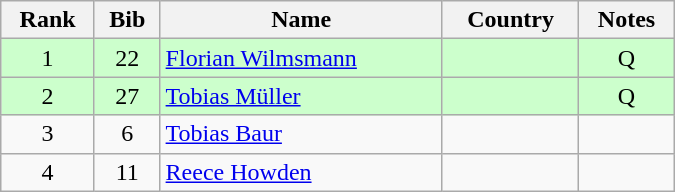<table class="wikitable" style="text-align:center; width:450px">
<tr>
<th>Rank</th>
<th>Bib</th>
<th>Name</th>
<th>Country</th>
<th>Notes</th>
</tr>
<tr bgcolor=ccffcc>
<td>1</td>
<td>22</td>
<td align=left><a href='#'>Florian Wilmsmann</a></td>
<td align=left></td>
<td>Q</td>
</tr>
<tr bgcolor=ccffcc>
<td>2</td>
<td>27</td>
<td align=left><a href='#'>Tobias Müller</a></td>
<td align=left></td>
<td>Q</td>
</tr>
<tr>
<td>3</td>
<td>6</td>
<td align=left><a href='#'>Tobias Baur</a></td>
<td align=left></td>
<td></td>
</tr>
<tr>
<td>4</td>
<td>11</td>
<td align=left><a href='#'>Reece Howden</a></td>
<td align=left></td>
<td></td>
</tr>
</table>
